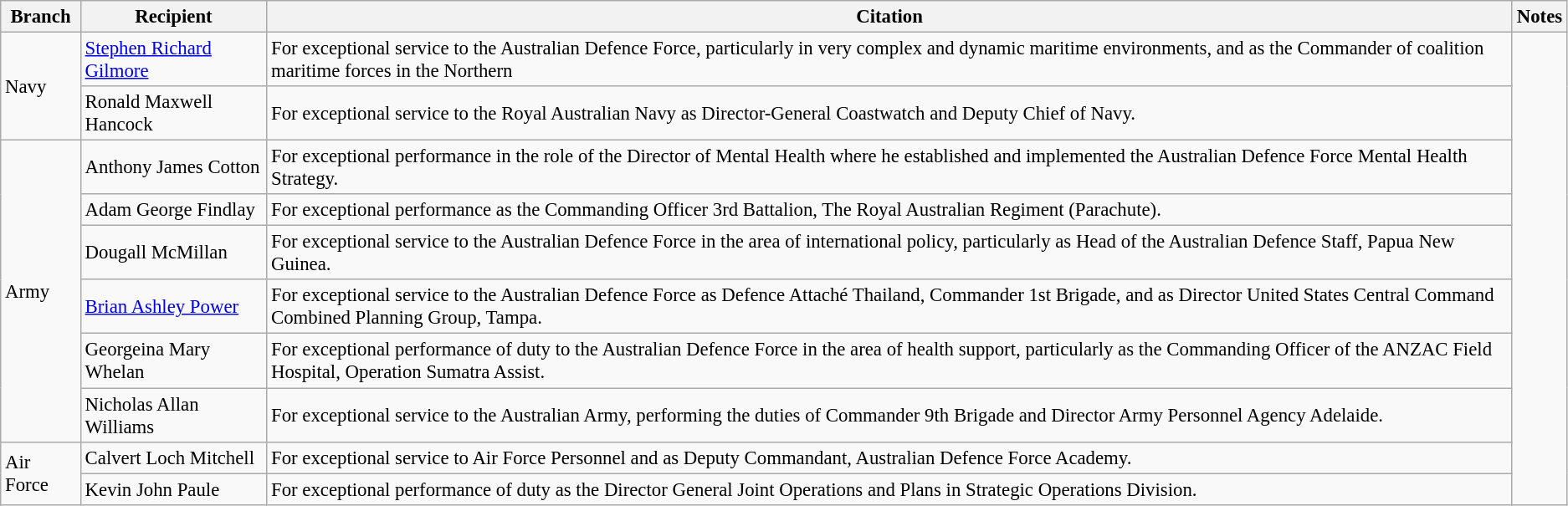<table class="wikitable" style="font-size:95%;">
<tr>
<th>Branch</th>
<th>Recipient</th>
<th>Citation</th>
<th>Notes</th>
</tr>
<tr>
<td rowspan=2>Navy</td>
<td> <a href='#'>Stephen Richard Gilmore</a></td>
<td>For exceptional service to the Australian Defence Force, particularly in very complex and dynamic maritime environments, and as the Commander of coalition maritime forces in the Northern</td>
<td rowspan=10></td>
</tr>
<tr>
<td> Ronald Maxwell Hancock</td>
<td>For exceptional service to the Royal Australian Navy as Director-General Coastwatch and Deputy Chief of Navy.</td>
</tr>
<tr>
<td rowspan=6>Army</td>
<td> Anthony James Cotton</td>
<td>For exceptional performance in the role of the Director of Mental Health where he established and implemented the Australian Defence Force Mental Health Strategy.</td>
</tr>
<tr>
<td> Adam George Findlay</td>
<td>For exceptional performance as the Commanding Officer 3rd Battalion, The Royal Australian Regiment (Parachute).</td>
</tr>
<tr>
<td> Dougall McMillan</td>
<td>For exceptional service to the Australian Defence Force in the area of international policy, particularly as Head of the Australian Defence Staff, Papua New Guinea.</td>
</tr>
<tr>
<td> <a href='#'>Brian Ashley Power</a></td>
<td>For exceptional service to the Australian Defence Force as Defence Attaché Thailand, Commander 1st Brigade, and as Director United States Central Command Combined Planning Group, Tampa.</td>
</tr>
<tr>
<td> Georgeina Mary Whelan</td>
<td>For exceptional performance of duty to the Australian Defence Force in the area of health support, particularly as the Commanding Officer of the ANZAC Field Hospital, Operation Sumatra Assist.</td>
</tr>
<tr>
<td> Nicholas Allan Williams</td>
<td>For exceptional service to the Australian Army, performing the duties of Commander 9th Brigade and Director Army Personnel Agency Adelaide.</td>
</tr>
<tr>
<td rowspan=2>Air Force</td>
<td> Calvert Loch Mitchell</td>
<td>For exceptional service to Air Force Personnel and as Deputy Commandant, Australian Defence Force Academy.</td>
</tr>
<tr>
<td> Kevin John Paule</td>
<td>For exceptional performance of duty as the Director General Joint Operations and Plans in Strategic Operations Division.</td>
</tr>
</table>
